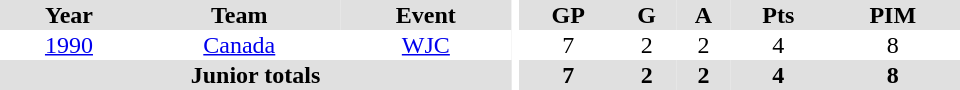<table border="0" cellpadding="1" cellspacing="0" ID="Table3" style="text-align:center; width:40em">
<tr bgcolor="#e0e0e0">
<th>Year</th>
<th>Team</th>
<th>Event</th>
<th rowspan="102" bgcolor="#ffffff"></th>
<th>GP</th>
<th>G</th>
<th>A</th>
<th>Pts</th>
<th>PIM</th>
</tr>
<tr>
<td><a href='#'>1990</a></td>
<td><a href='#'>Canada</a></td>
<td><a href='#'>WJC</a></td>
<td>7</td>
<td>2</td>
<td>2</td>
<td>4</td>
<td>8</td>
</tr>
<tr bgcolor="#e0e0e0">
<th colspan="3">Junior totals</th>
<th>7</th>
<th>2</th>
<th>2</th>
<th>4</th>
<th>8</th>
</tr>
</table>
